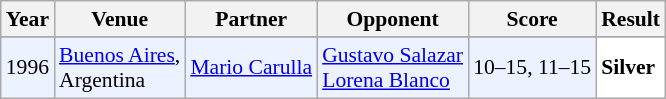<table class="sortable wikitable" style="font-size: 90%;">
<tr>
<th>Year</th>
<th>Venue</th>
<th>Partner</th>
<th>Opponent</th>
<th>Score</th>
<th>Result</th>
</tr>
<tr>
</tr>
<tr style="background:#ECF2FF">
<td align="center">1996</td>
<td align="left"><a href='#'>Buenos Aires</a>,<br>Argentina</td>
<td align="left"> <a href='#'>Mario Carulla</a></td>
<td align="left"> <a href='#'>Gustavo Salazar</a><br> <a href='#'>Lorena Blanco</a></td>
<td align="left">10–15, 11–15</td>
<td style="text-align:left; background:white"> <strong>Silver</strong></td>
</tr>
</table>
